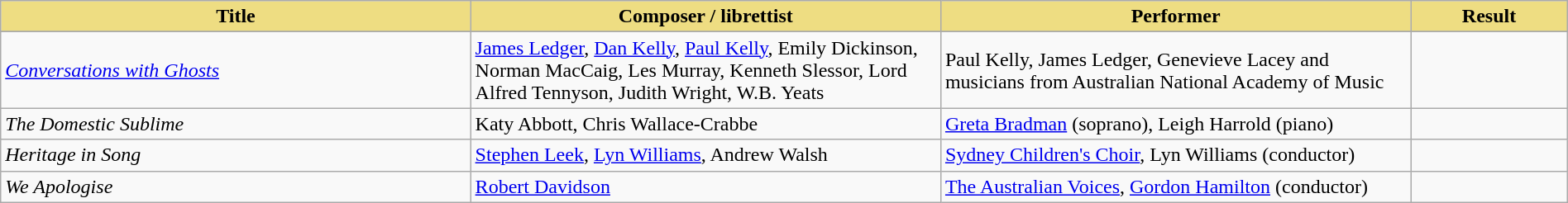<table class="wikitable" width=100%>
<tr>
<th style="width:30%;background:#EEDD82;">Title</th>
<th style="width:30%;background:#EEDD82;">Composer / librettist</th>
<th style="width:30%;background:#EEDD82;">Performer</th>
<th style="width:10%;background:#EEDD82;">Result<br></th>
</tr>
<tr>
</tr>
<tr>
<td><em><a href='#'>Conversations with Ghosts</a></em></td>
<td><a href='#'>James Ledger</a>, <a href='#'>Dan Kelly</a>, <a href='#'>Paul Kelly</a>, Emily Dickinson, Norman MacCaig, Les Murray, Kenneth Slessor, Lord Alfred Tennyson, Judith Wright, W.B. Yeats</td>
<td>Paul Kelly, James Ledger, Genevieve Lacey and musicians from Australian National Academy of Music</td>
<td></td>
</tr>
<tr>
<td><em>The Domestic Sublime</em></td>
<td>Katy Abbott, Chris Wallace-Crabbe</td>
<td><a href='#'>Greta Bradman</a> (soprano), Leigh Harrold (piano)</td>
<td></td>
</tr>
<tr>
<td><em>Heritage in Song</em></td>
<td><a href='#'>Stephen Leek</a>, <a href='#'>Lyn Williams</a>, Andrew Walsh</td>
<td><a href='#'>Sydney Children's Choir</a>, Lyn Williams (conductor)</td>
<td></td>
</tr>
<tr>
<td><em>We Apologise</em></td>
<td><a href='#'>Robert Davidson</a></td>
<td><a href='#'>The Australian Voices</a>, <a href='#'>Gordon Hamilton</a> (conductor)</td>
<td></td>
</tr>
</table>
